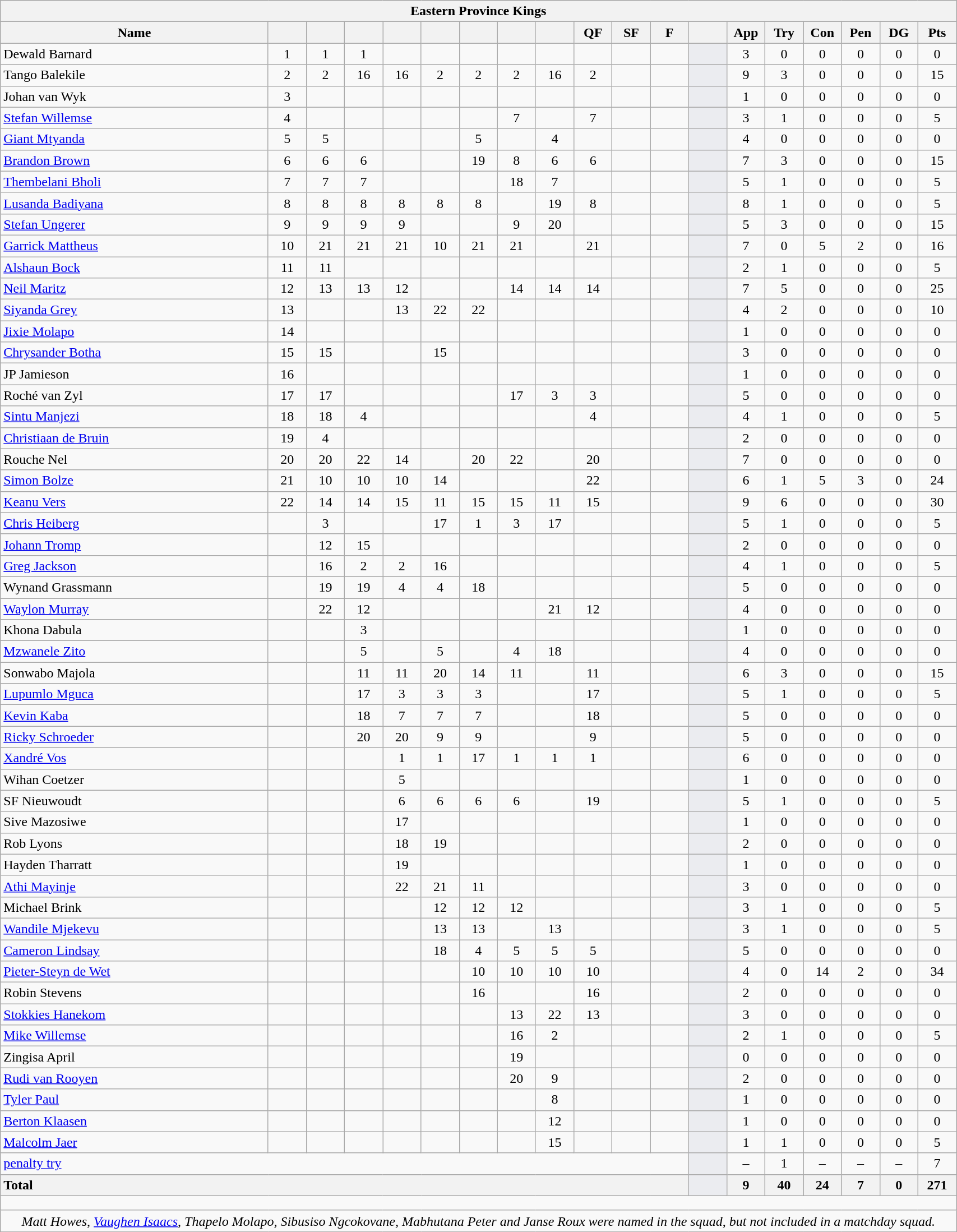<table class="wikitable collapsible collapsed" style="text-align:center; font-size:100%; width:90%">
<tr>
<th colspan="100%">Eastern Province Kings</th>
</tr>
<tr>
<th style="width:28%;">Name</th>
<th style="width:4%;"></th>
<th style="width:4%;"></th>
<th style="width:4%;"></th>
<th style="width:4%;"></th>
<th style="width:4%;"></th>
<th style="width:4%;"></th>
<th style="width:4%;"></th>
<th style="width:4%;"></th>
<th style="width:4%;">QF</th>
<th style="width:4%;">SF</th>
<th style="width:4%;">F</th>
<th style="width:4%;"></th>
<th style="width:4%;">App</th>
<th style="width:4%;">Try</th>
<th style="width:4%;">Con</th>
<th style="width:4%;">Pen</th>
<th style="width:4%;">DG</th>
<th style="width:4%;">Pts</th>
</tr>
<tr>
<td style="text-align:left;">Dewald Barnard</td>
<td>1</td>
<td>1</td>
<td>1</td>
<td></td>
<td></td>
<td></td>
<td></td>
<td></td>
<td></td>
<td></td>
<td></td>
<td style="background:#EBECF0;"></td>
<td>3</td>
<td>0</td>
<td>0</td>
<td>0</td>
<td>0</td>
<td>0</td>
</tr>
<tr>
<td style="text-align:left;">Tango Balekile</td>
<td>2</td>
<td>2</td>
<td>16 </td>
<td>16 </td>
<td>2</td>
<td>2</td>
<td>2</td>
<td>16 </td>
<td>2</td>
<td></td>
<td></td>
<td style="background:#EBECF0;"></td>
<td>9</td>
<td>3</td>
<td>0</td>
<td>0</td>
<td>0</td>
<td>15</td>
</tr>
<tr>
<td style="text-align:left;">Johan van Wyk</td>
<td>3</td>
<td></td>
<td></td>
<td></td>
<td></td>
<td></td>
<td></td>
<td></td>
<td></td>
<td></td>
<td></td>
<td style="background:#EBECF0;"></td>
<td>1</td>
<td>0</td>
<td>0</td>
<td>0</td>
<td>0</td>
<td>0</td>
</tr>
<tr>
<td style="text-align:left;"><a href='#'>Stefan Willemse</a></td>
<td>4</td>
<td></td>
<td></td>
<td></td>
<td></td>
<td></td>
<td>7</td>
<td></td>
<td>7</td>
<td></td>
<td></td>
<td style="background:#EBECF0;"></td>
<td>3</td>
<td>1</td>
<td>0</td>
<td>0</td>
<td>0</td>
<td>5</td>
</tr>
<tr>
<td style="text-align:left;"><a href='#'>Giant Mtyanda</a></td>
<td>5</td>
<td>5</td>
<td></td>
<td></td>
<td></td>
<td>5</td>
<td></td>
<td>4</td>
<td></td>
<td></td>
<td></td>
<td style="background:#EBECF0;"></td>
<td>4</td>
<td>0</td>
<td>0</td>
<td>0</td>
<td>0</td>
<td>0</td>
</tr>
<tr>
<td style="text-align:left;"><a href='#'>Brandon Brown</a></td>
<td>6</td>
<td>6</td>
<td>6</td>
<td></td>
<td></td>
<td>19 </td>
<td>8</td>
<td>6</td>
<td>6</td>
<td></td>
<td></td>
<td style="background:#EBECF0;"></td>
<td>7</td>
<td>3</td>
<td>0</td>
<td>0</td>
<td>0</td>
<td>15</td>
</tr>
<tr>
<td style="text-align:left;"><a href='#'>Thembelani Bholi</a></td>
<td>7</td>
<td>7</td>
<td>7</td>
<td></td>
<td></td>
<td></td>
<td>18 </td>
<td>7</td>
<td></td>
<td></td>
<td></td>
<td style="background:#EBECF0;"></td>
<td>5</td>
<td>1</td>
<td>0</td>
<td>0</td>
<td>0</td>
<td>5</td>
</tr>
<tr>
<td style="text-align:left;"><a href='#'>Lusanda Badiyana</a></td>
<td>8</td>
<td>8</td>
<td>8</td>
<td>8</td>
<td>8</td>
<td>8</td>
<td></td>
<td>19 </td>
<td>8</td>
<td></td>
<td></td>
<td style="background:#EBECF0;"></td>
<td>8</td>
<td>1</td>
<td>0</td>
<td>0</td>
<td>0</td>
<td>5</td>
</tr>
<tr>
<td style="text-align:left;"><a href='#'>Stefan Ungerer</a></td>
<td>9</td>
<td>9</td>
<td>9</td>
<td>9</td>
<td></td>
<td></td>
<td>9</td>
<td>20</td>
<td></td>
<td></td>
<td></td>
<td style="background:#EBECF0;"></td>
<td>5</td>
<td>3</td>
<td>0</td>
<td>0</td>
<td>0</td>
<td>15</td>
</tr>
<tr>
<td style="text-align:left;"><a href='#'>Garrick Mattheus</a></td>
<td>10</td>
<td>21 </td>
<td>21 </td>
<td>21 </td>
<td>10</td>
<td>21</td>
<td>21 </td>
<td></td>
<td>21 </td>
<td></td>
<td></td>
<td style="background:#EBECF0;"></td>
<td>7</td>
<td>0</td>
<td>5</td>
<td>2</td>
<td>0</td>
<td>16</td>
</tr>
<tr>
<td style="text-align:left;"><a href='#'>Alshaun Bock</a></td>
<td>11</td>
<td>11</td>
<td></td>
<td></td>
<td></td>
<td></td>
<td></td>
<td></td>
<td></td>
<td></td>
<td></td>
<td style="background:#EBECF0;"></td>
<td>2</td>
<td>1</td>
<td>0</td>
<td>0</td>
<td>0</td>
<td>5</td>
</tr>
<tr>
<td style="text-align:left;"><a href='#'>Neil Maritz</a></td>
<td>12</td>
<td>13</td>
<td>13</td>
<td>12</td>
<td></td>
<td></td>
<td>14</td>
<td>14</td>
<td>14</td>
<td></td>
<td></td>
<td style="background:#EBECF0;"></td>
<td>7</td>
<td>5</td>
<td>0</td>
<td>0</td>
<td>0</td>
<td>25</td>
</tr>
<tr>
<td style="text-align:left;"><a href='#'>Siyanda Grey</a></td>
<td>13</td>
<td></td>
<td></td>
<td>13</td>
<td>22 </td>
<td>22 </td>
<td></td>
<td></td>
<td></td>
<td></td>
<td></td>
<td style="background:#EBECF0;"></td>
<td>4</td>
<td>2</td>
<td>0</td>
<td>0</td>
<td>0</td>
<td>10</td>
</tr>
<tr>
<td style="text-align:left;"><a href='#'>Jixie Molapo</a></td>
<td>14</td>
<td></td>
<td></td>
<td></td>
<td></td>
<td></td>
<td></td>
<td></td>
<td></td>
<td></td>
<td></td>
<td style="background:#EBECF0;"></td>
<td>1</td>
<td>0</td>
<td>0</td>
<td>0</td>
<td>0</td>
<td>0</td>
</tr>
<tr>
<td style="text-align:left;"><a href='#'>Chrysander Botha</a></td>
<td>15</td>
<td>15</td>
<td></td>
<td></td>
<td>15</td>
<td></td>
<td></td>
<td></td>
<td></td>
<td></td>
<td></td>
<td style="background:#EBECF0;"></td>
<td>3</td>
<td>0</td>
<td>0</td>
<td>0</td>
<td>0</td>
<td>0</td>
</tr>
<tr>
<td style="text-align:left;">JP Jamieson</td>
<td>16 </td>
<td></td>
<td></td>
<td></td>
<td></td>
<td></td>
<td></td>
<td></td>
<td></td>
<td></td>
<td></td>
<td style="background:#EBECF0;"></td>
<td>1</td>
<td>0</td>
<td>0</td>
<td>0</td>
<td>0</td>
<td>0</td>
</tr>
<tr>
<td style="text-align:left;">Roché van Zyl</td>
<td>17 </td>
<td>17 </td>
<td></td>
<td></td>
<td></td>
<td></td>
<td>17 </td>
<td>3</td>
<td>3</td>
<td></td>
<td></td>
<td style="background:#EBECF0;"></td>
<td>5</td>
<td>0</td>
<td>0</td>
<td>0</td>
<td>0</td>
<td>0</td>
</tr>
<tr>
<td style="text-align:left;"><a href='#'>Sintu Manjezi</a></td>
<td>18 </td>
<td>18 </td>
<td>4</td>
<td></td>
<td></td>
<td></td>
<td></td>
<td></td>
<td>4</td>
<td></td>
<td></td>
<td style="background:#EBECF0;"></td>
<td>4</td>
<td>1</td>
<td>0</td>
<td>0</td>
<td>0</td>
<td>5</td>
</tr>
<tr>
<td style="text-align:left;"><a href='#'>Christiaan de Bruin</a></td>
<td>19 </td>
<td>4</td>
<td></td>
<td></td>
<td></td>
<td></td>
<td></td>
<td></td>
<td></td>
<td></td>
<td></td>
<td style="background:#EBECF0;"></td>
<td>2</td>
<td>0</td>
<td>0</td>
<td>0</td>
<td>0</td>
<td>0</td>
</tr>
<tr>
<td style="text-align:left;">Rouche Nel</td>
<td>20 </td>
<td>20 </td>
<td>22 </td>
<td>14</td>
<td></td>
<td>20 </td>
<td>22 </td>
<td></td>
<td>20 </td>
<td></td>
<td></td>
<td style="background:#EBECF0;"></td>
<td>7</td>
<td>0</td>
<td>0</td>
<td>0</td>
<td>0</td>
<td>0</td>
</tr>
<tr>
<td style="text-align:left;"><a href='#'>Simon Bolze</a></td>
<td>21 </td>
<td>10</td>
<td>10</td>
<td>10</td>
<td>14</td>
<td></td>
<td></td>
<td></td>
<td>22 </td>
<td></td>
<td></td>
<td style="background:#EBECF0;"></td>
<td>6</td>
<td>1</td>
<td>5</td>
<td>3</td>
<td>0</td>
<td>24</td>
</tr>
<tr>
<td style="text-align:left;"><a href='#'>Keanu Vers</a></td>
<td>22 </td>
<td>14</td>
<td>14</td>
<td>15</td>
<td>11</td>
<td>15</td>
<td>15</td>
<td>11</td>
<td>15</td>
<td></td>
<td></td>
<td style="background:#EBECF0;"></td>
<td>9</td>
<td>6</td>
<td>0</td>
<td>0</td>
<td>0</td>
<td>30</td>
</tr>
<tr>
<td style="text-align:left;"><a href='#'>Chris Heiberg</a></td>
<td></td>
<td>3</td>
<td></td>
<td></td>
<td>17 </td>
<td>1</td>
<td>3</td>
<td>17 </td>
<td></td>
<td></td>
<td></td>
<td style="background:#EBECF0;"></td>
<td>5</td>
<td>1</td>
<td>0</td>
<td>0</td>
<td>0</td>
<td>5</td>
</tr>
<tr>
<td style="text-align:left;"><a href='#'>Johann Tromp</a></td>
<td></td>
<td>12</td>
<td>15</td>
<td></td>
<td></td>
<td></td>
<td></td>
<td></td>
<td></td>
<td></td>
<td></td>
<td style="background:#EBECF0;"></td>
<td>2</td>
<td>0</td>
<td>0</td>
<td>0</td>
<td>0</td>
<td>0</td>
</tr>
<tr>
<td style="text-align:left;"><a href='#'>Greg Jackson</a></td>
<td></td>
<td>16 </td>
<td>2</td>
<td>2</td>
<td>16 </td>
<td></td>
<td></td>
<td></td>
<td></td>
<td></td>
<td></td>
<td style="background:#EBECF0;"></td>
<td>4</td>
<td>1</td>
<td>0</td>
<td>0</td>
<td>0</td>
<td>5</td>
</tr>
<tr>
<td style="text-align:left;">Wynand Grassmann</td>
<td></td>
<td>19 </td>
<td>19 </td>
<td>4</td>
<td>4</td>
<td>18 </td>
<td></td>
<td></td>
<td></td>
<td></td>
<td></td>
<td style="background:#EBECF0;"></td>
<td>5</td>
<td>0</td>
<td>0</td>
<td>0</td>
<td>0</td>
<td>0</td>
</tr>
<tr>
<td style="text-align:left;"><a href='#'>Waylon Murray</a></td>
<td></td>
<td>22 </td>
<td>12</td>
<td></td>
<td></td>
<td></td>
<td></td>
<td>21 </td>
<td>12</td>
<td></td>
<td></td>
<td style="background:#EBECF0;"></td>
<td>4</td>
<td>0</td>
<td>0</td>
<td>0</td>
<td>0</td>
<td>0</td>
</tr>
<tr>
<td style="text-align:left;">Khona Dabula</td>
<td></td>
<td></td>
<td>3</td>
<td></td>
<td></td>
<td></td>
<td></td>
<td></td>
<td></td>
<td></td>
<td></td>
<td style="background:#EBECF0;"></td>
<td>1</td>
<td>0</td>
<td>0</td>
<td>0</td>
<td>0</td>
<td>0</td>
</tr>
<tr>
<td style="text-align:left;"><a href='#'>Mzwanele Zito</a></td>
<td></td>
<td></td>
<td>5</td>
<td></td>
<td>5</td>
<td></td>
<td>4</td>
<td>18 </td>
<td></td>
<td></td>
<td></td>
<td style="background:#EBECF0;"></td>
<td>4</td>
<td>0</td>
<td>0</td>
<td>0</td>
<td>0</td>
<td>0</td>
</tr>
<tr>
<td style="text-align:left;">Sonwabo Majola</td>
<td></td>
<td></td>
<td>11</td>
<td>11</td>
<td>20 </td>
<td>14</td>
<td>11</td>
<td></td>
<td>11</td>
<td></td>
<td></td>
<td style="background:#EBECF0;"></td>
<td>6</td>
<td>3</td>
<td>0</td>
<td>0</td>
<td>0</td>
<td>15</td>
</tr>
<tr>
<td style="text-align:left;"><a href='#'>Lupumlo Mguca</a></td>
<td></td>
<td></td>
<td>17 </td>
<td>3</td>
<td>3</td>
<td>3</td>
<td></td>
<td></td>
<td>17 </td>
<td></td>
<td></td>
<td style="background:#EBECF0;"></td>
<td>5</td>
<td>1</td>
<td>0</td>
<td>0</td>
<td>0</td>
<td>5</td>
</tr>
<tr>
<td style="text-align:left;"><a href='#'>Kevin Kaba</a></td>
<td></td>
<td></td>
<td>18 </td>
<td>7</td>
<td>7</td>
<td>7</td>
<td></td>
<td></td>
<td>18 </td>
<td></td>
<td></td>
<td style="background:#EBECF0;"></td>
<td>5</td>
<td>0</td>
<td>0</td>
<td>0</td>
<td>0</td>
<td>0</td>
</tr>
<tr>
<td style="text-align:left;"><a href='#'>Ricky Schroeder</a></td>
<td></td>
<td></td>
<td>20 </td>
<td>20 </td>
<td>9</td>
<td>9</td>
<td></td>
<td></td>
<td>9</td>
<td></td>
<td></td>
<td style="background:#EBECF0;"></td>
<td>5</td>
<td>0</td>
<td>0</td>
<td>0</td>
<td>0</td>
<td>0</td>
</tr>
<tr>
<td style="text-align:left;"><a href='#'>Xandré Vos</a></td>
<td></td>
<td></td>
<td></td>
<td>1</td>
<td>1</td>
<td>17 </td>
<td>1</td>
<td>1</td>
<td>1</td>
<td></td>
<td></td>
<td style="background:#EBECF0;"></td>
<td>6</td>
<td>0</td>
<td>0</td>
<td>0</td>
<td>0</td>
<td>0</td>
</tr>
<tr>
<td style="text-align:left;">Wihan Coetzer</td>
<td></td>
<td></td>
<td></td>
<td>5</td>
<td></td>
<td></td>
<td></td>
<td></td>
<td></td>
<td></td>
<td></td>
<td style="background:#EBECF0;"></td>
<td>1</td>
<td>0</td>
<td>0</td>
<td>0</td>
<td>0</td>
<td>0</td>
</tr>
<tr>
<td style="text-align:left;">SF Nieuwoudt</td>
<td></td>
<td></td>
<td></td>
<td>6</td>
<td>6</td>
<td>6</td>
<td>6</td>
<td></td>
<td>19 </td>
<td></td>
<td></td>
<td style="background:#EBECF0;"></td>
<td>5</td>
<td>1</td>
<td>0</td>
<td>0</td>
<td>0</td>
<td>5</td>
</tr>
<tr>
<td style="text-align:left;">Sive Mazosiwe</td>
<td></td>
<td></td>
<td></td>
<td>17 </td>
<td></td>
<td></td>
<td></td>
<td></td>
<td></td>
<td></td>
<td></td>
<td style="background:#EBECF0;"></td>
<td>1</td>
<td>0</td>
<td>0</td>
<td>0</td>
<td>0</td>
<td>0</td>
</tr>
<tr>
<td style="text-align:left;">Rob Lyons</td>
<td></td>
<td></td>
<td></td>
<td>18 </td>
<td>19 </td>
<td></td>
<td></td>
<td></td>
<td></td>
<td></td>
<td></td>
<td style="background:#EBECF0;"></td>
<td>2</td>
<td>0</td>
<td>0</td>
<td>0</td>
<td>0</td>
<td>0</td>
</tr>
<tr>
<td style="text-align:left;">Hayden Tharratt</td>
<td></td>
<td></td>
<td></td>
<td>19 </td>
<td></td>
<td></td>
<td></td>
<td></td>
<td></td>
<td></td>
<td></td>
<td style="background:#EBECF0;"></td>
<td>1</td>
<td>0</td>
<td>0</td>
<td>0</td>
<td>0</td>
<td>0</td>
</tr>
<tr>
<td style="text-align:left;"><a href='#'>Athi Mayinje</a></td>
<td></td>
<td></td>
<td></td>
<td>22 </td>
<td>21 </td>
<td>11</td>
<td></td>
<td></td>
<td></td>
<td></td>
<td></td>
<td style="background:#EBECF0;"></td>
<td>3</td>
<td>0</td>
<td>0</td>
<td>0</td>
<td>0</td>
<td>0</td>
</tr>
<tr>
<td style="text-align:left;">Michael Brink</td>
<td></td>
<td></td>
<td></td>
<td></td>
<td>12</td>
<td>12</td>
<td>12</td>
<td></td>
<td></td>
<td></td>
<td></td>
<td style="background:#EBECF0;"></td>
<td>3</td>
<td>1</td>
<td>0</td>
<td>0</td>
<td>0</td>
<td>5</td>
</tr>
<tr>
<td style="text-align:left;"><a href='#'>Wandile Mjekevu</a></td>
<td></td>
<td></td>
<td></td>
<td></td>
<td>13</td>
<td>13</td>
<td></td>
<td>13</td>
<td></td>
<td></td>
<td></td>
<td style="background:#EBECF0;"></td>
<td>3</td>
<td>1</td>
<td>0</td>
<td>0</td>
<td>0</td>
<td>5</td>
</tr>
<tr>
<td style="text-align:left;"><a href='#'>Cameron Lindsay</a></td>
<td></td>
<td></td>
<td></td>
<td></td>
<td>18 </td>
<td>4</td>
<td>5</td>
<td>5</td>
<td>5</td>
<td></td>
<td></td>
<td style="background:#EBECF0;"></td>
<td>5</td>
<td>0</td>
<td>0</td>
<td>0</td>
<td>0</td>
<td>0</td>
</tr>
<tr>
<td style="text-align:left;"><a href='#'>Pieter-Steyn de Wet</a></td>
<td></td>
<td></td>
<td></td>
<td></td>
<td></td>
<td>10</td>
<td>10</td>
<td>10</td>
<td>10</td>
<td></td>
<td></td>
<td style="background:#EBECF0;"></td>
<td>4</td>
<td>0</td>
<td>14</td>
<td>2</td>
<td>0</td>
<td>34</td>
</tr>
<tr>
<td style="text-align:left;">Robin Stevens</td>
<td></td>
<td></td>
<td></td>
<td></td>
<td></td>
<td>16 </td>
<td></td>
<td></td>
<td>16 </td>
<td></td>
<td></td>
<td style="background:#EBECF0;"></td>
<td>2</td>
<td>0</td>
<td>0</td>
<td>0</td>
<td>0</td>
<td>0</td>
</tr>
<tr>
<td style="text-align:left;"><a href='#'>Stokkies Hanekom</a></td>
<td></td>
<td></td>
<td></td>
<td></td>
<td></td>
<td></td>
<td>13</td>
<td>22 </td>
<td>13</td>
<td></td>
<td></td>
<td style="background:#EBECF0;"></td>
<td>3</td>
<td>0</td>
<td>0</td>
<td>0</td>
<td>0</td>
<td>0</td>
</tr>
<tr>
<td style="text-align:left;"><a href='#'>Mike Willemse</a></td>
<td></td>
<td></td>
<td></td>
<td></td>
<td></td>
<td></td>
<td>16 </td>
<td>2</td>
<td></td>
<td></td>
<td></td>
<td style="background:#EBECF0;"></td>
<td>2</td>
<td>1</td>
<td>0</td>
<td>0</td>
<td>0</td>
<td>5</td>
</tr>
<tr>
<td style="text-align:left;">Zingisa April</td>
<td></td>
<td></td>
<td></td>
<td></td>
<td></td>
<td></td>
<td>19</td>
<td></td>
<td></td>
<td></td>
<td></td>
<td style="background:#EBECF0;"></td>
<td>0</td>
<td>0</td>
<td>0</td>
<td>0</td>
<td>0</td>
<td>0</td>
</tr>
<tr>
<td style="text-align:left;"><a href='#'>Rudi van Rooyen</a></td>
<td></td>
<td></td>
<td></td>
<td></td>
<td></td>
<td></td>
<td>20 </td>
<td>9</td>
<td></td>
<td></td>
<td></td>
<td style="background:#EBECF0;"></td>
<td>2</td>
<td>0</td>
<td>0</td>
<td>0</td>
<td>0</td>
<td>0</td>
</tr>
<tr>
<td style="text-align:left;"><a href='#'>Tyler Paul</a></td>
<td></td>
<td></td>
<td></td>
<td></td>
<td></td>
<td></td>
<td></td>
<td>8</td>
<td></td>
<td></td>
<td></td>
<td style="background:#EBECF0;"></td>
<td>1</td>
<td>0</td>
<td>0</td>
<td>0</td>
<td>0</td>
<td>0</td>
</tr>
<tr>
<td style="text-align:left;"><a href='#'>Berton Klaasen</a></td>
<td></td>
<td></td>
<td></td>
<td></td>
<td></td>
<td></td>
<td></td>
<td>12</td>
<td></td>
<td></td>
<td></td>
<td style="background:#EBECF0;"></td>
<td>1</td>
<td>0</td>
<td>0</td>
<td>0</td>
<td>0</td>
<td>0</td>
</tr>
<tr>
<td style="text-align:left;"><a href='#'>Malcolm Jaer</a></td>
<td></td>
<td></td>
<td></td>
<td></td>
<td></td>
<td></td>
<td></td>
<td>15</td>
<td></td>
<td></td>
<td></td>
<td style="background:#EBECF0;"></td>
<td>1</td>
<td>1</td>
<td>0</td>
<td>0</td>
<td>0</td>
<td>5</td>
</tr>
<tr>
<td colspan="12" style="text-align:left;"><a href='#'>penalty try</a></td>
<td style="background:#EBECF0;"></td>
<td>–</td>
<td>1</td>
<td>–</td>
<td>–</td>
<td>–</td>
<td>7</td>
</tr>
<tr>
<th colspan="12" style="text-align:left;">Total</th>
<th style="background:#EBECF0;"></th>
<th>9</th>
<th>40</th>
<th>24</th>
<th>7</th>
<th>0</th>
<th>271</th>
</tr>
<tr class="sortbottom">
<td colspan="100%" style="height: 10px;"></td>
</tr>
<tr class="sortbottom">
<td colspan="100%" style="text-align:center;"><em>Matt Howes, <a href='#'>Vaughen Isaacs</a>, Thapelo Molapo, Sibusiso Ngcokovane, Mabhutana Peter and Janse Roux were named in the squad, but not included in a matchday squad.</em></td>
</tr>
</table>
